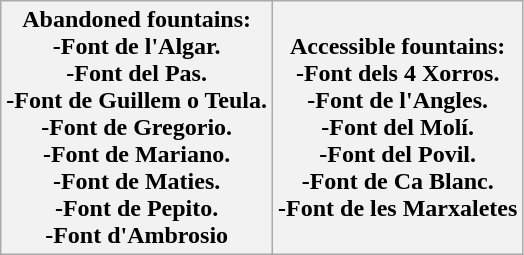<table class="wikitable">
<tr>
<th>Abandoned fountains:<br>-Font de l'Algar.<br>-Font del Pas.<br>-Font de Guillem o Teula.<br>-Font de Gregorio.<br>-Font de Mariano.<br>-Font de Maties.<br>-Font de Pepito.<br>-Font d'Ambrosio</th>
<th>Accessible fountains:<br>-Font dels 4 Xorros.<br>-Font de l'Angles.<br>-Font del Molí.<br>-Font del Povil.<br>-Font de Ca Blanc.<br>-Font de les Marxaletes</th>
</tr>
</table>
